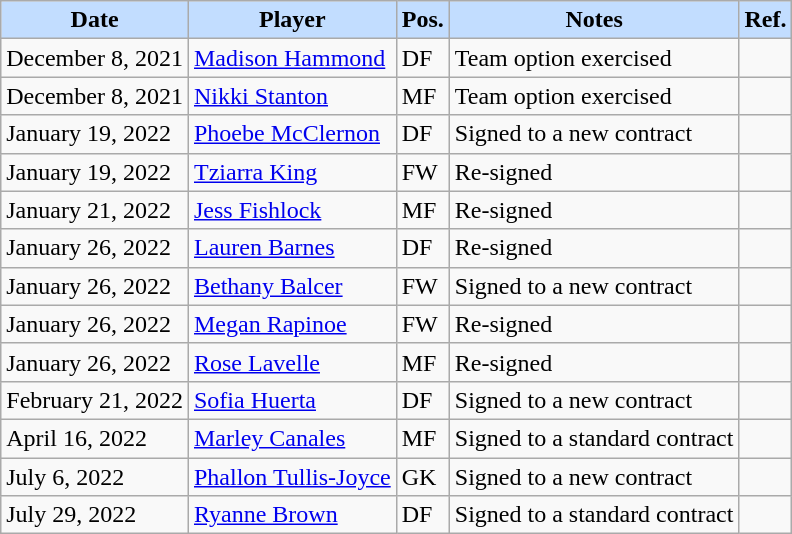<table class="wikitable" style="text-align:left;">
<tr>
<th style="background:#c2ddff">Date</th>
<th style="background:#c2ddff">Player</th>
<th style="background:#c2ddff">Pos.</th>
<th style="background:#c2ddff">Notes</th>
<th style="background:#c2ddff">Ref.</th>
</tr>
<tr>
<td style="white-space: nowrap;">December 8, 2021</td>
<td style="white-space: nowrap;"> <a href='#'>Madison Hammond</a></td>
<td>DF</td>
<td>Team option exercised</td>
<td></td>
</tr>
<tr>
<td style="white-space: nowrap;">December 8, 2021</td>
<td style="white-space: nowrap;"> <a href='#'>Nikki Stanton</a></td>
<td>MF</td>
<td>Team option exercised</td>
<td></td>
</tr>
<tr>
<td style="white-space: nowrap;">January 19, 2022</td>
<td style="white-space: nowrap;"> <a href='#'>Phoebe McClernon</a></td>
<td>DF</td>
<td>Signed to a new contract</td>
<td></td>
</tr>
<tr>
<td style="white-space: nowrap;">January 19, 2022</td>
<td style="white-space: nowrap;"> <a href='#'>Tziarra King</a></td>
<td>FW</td>
<td>Re-signed</td>
<td></td>
</tr>
<tr>
<td style="white-space: nowrap;">January 21, 2022</td>
<td style="white-space: nowrap;"> <a href='#'>Jess Fishlock</a></td>
<td>MF</td>
<td>Re-signed</td>
<td></td>
</tr>
<tr>
<td style="white-space: nowrap;">January 26, 2022</td>
<td style="white-space: nowrap;"> <a href='#'>Lauren Barnes</a></td>
<td>DF</td>
<td>Re-signed</td>
<td></td>
</tr>
<tr>
<td style="white-space: nowrap;">January 26, 2022</td>
<td style="white-space: nowrap;"> <a href='#'>Bethany Balcer</a></td>
<td>FW</td>
<td>Signed to a new contract</td>
<td></td>
</tr>
<tr>
<td style="white-space: nowrap;">January 26, 2022</td>
<td style="white-space: nowrap;"> <a href='#'>Megan Rapinoe</a></td>
<td>FW</td>
<td>Re-signed</td>
<td></td>
</tr>
<tr>
<td style="white-space: nowrap;">January 26, 2022</td>
<td style="white-space: nowrap;"> <a href='#'>Rose Lavelle</a></td>
<td>MF</td>
<td>Re-signed</td>
<td></td>
</tr>
<tr>
<td style="white-space: nowrap;">February 21, 2022</td>
<td style="white-space: nowrap;"> <a href='#'>Sofia Huerta</a></td>
<td>DF</td>
<td>Signed to a new contract</td>
<td></td>
</tr>
<tr>
<td style="white-space: nowrap;">April 16, 2022</td>
<td style="white-space: nowrap;"> <a href='#'>Marley Canales</a></td>
<td>MF</td>
<td>Signed to a standard contract</td>
<td></td>
</tr>
<tr>
<td style="white-space: nowrap;">July 6, 2022</td>
<td style="white-space: nowrap;"> <a href='#'>Phallon Tullis-Joyce</a></td>
<td>GK</td>
<td>Signed to a new contract</td>
<td></td>
</tr>
<tr>
<td style="white-space: nowrap;">July 29, 2022</td>
<td style="white-space: nowrap;"> <a href='#'>Ryanne Brown</a></td>
<td>DF</td>
<td>Signed to a standard contract</td>
<td></td>
</tr>
</table>
